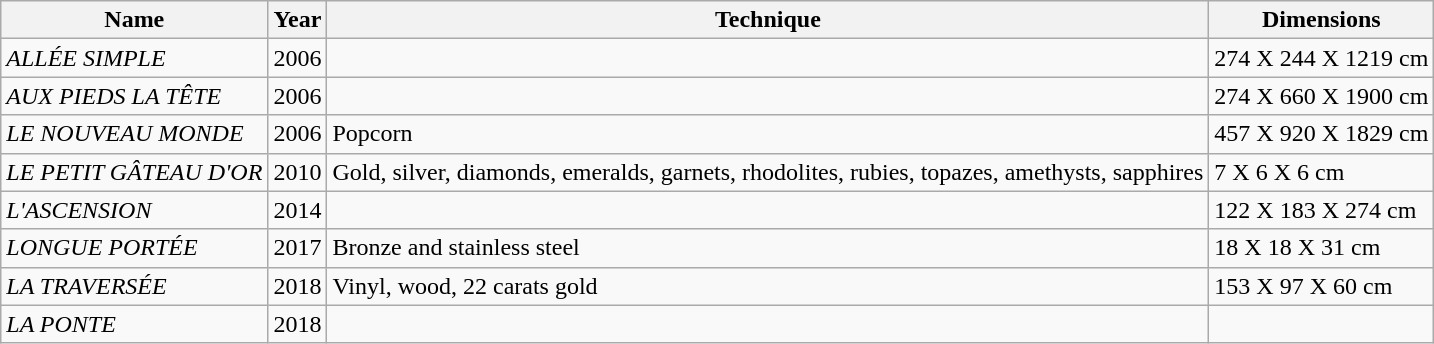<table class="wikitable">
<tr>
<th>Name</th>
<th>Year</th>
<th>Technique</th>
<th>Dimensions</th>
</tr>
<tr>
<td><em>ALLÉE SIMPLE</em></td>
<td>2006</td>
<td></td>
<td>274 X 244 X 1219 cm</td>
</tr>
<tr>
<td><em>AUX PIEDS LA TÊTE</em></td>
<td>2006</td>
<td></td>
<td>274 X 660 X 1900 cm</td>
</tr>
<tr>
<td><em>LE NOUVEAU MONDE</em></td>
<td>2006</td>
<td>Popcorn</td>
<td>457 X 920 X 1829 cm</td>
</tr>
<tr>
<td><em>LE PETIT GÂTEAU D'OR</em></td>
<td>2010</td>
<td>Gold, silver, diamonds, emeralds, garnets, rhodolites, rubies, topazes, amethysts, sapphires</td>
<td>7 X 6 X 6 cm</td>
</tr>
<tr>
<td><em>L'ASCENSION</em></td>
<td>2014</td>
<td></td>
<td>122 X 183 X 274 cm</td>
</tr>
<tr>
<td><em>LONGUE PORTÉE</em></td>
<td>2017</td>
<td>Bronze and stainless steel</td>
<td>18 X 18 X 31 cm</td>
</tr>
<tr>
<td><em>LA TRAVERSÉE</em></td>
<td>2018</td>
<td>Vinyl, wood, 22 carats gold</td>
<td>153 X 97 X 60 cm</td>
</tr>
<tr>
<td><em>LA PONTE</em></td>
<td>2018</td>
<td></td>
<td></td>
</tr>
</table>
